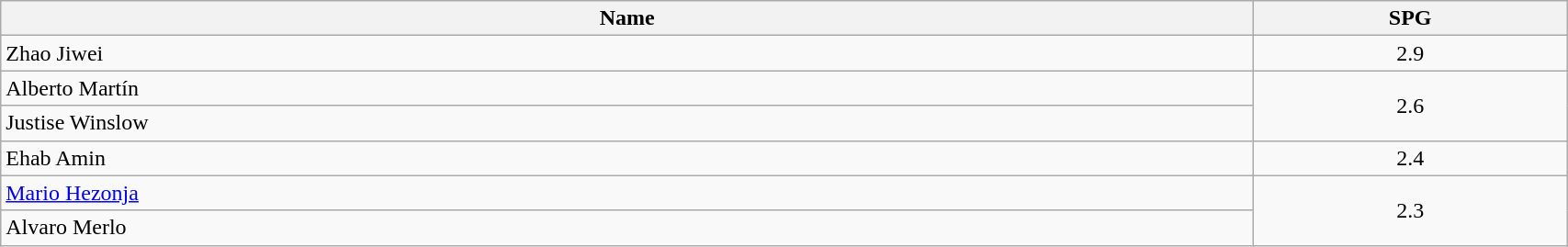<table class=wikitable width="90%">
<tr>
<th width="80%">Name</th>
<th width="20%">SPG</th>
</tr>
<tr>
<td> Zhao Jiwei</td>
<td align=center>2.9</td>
</tr>
<tr>
<td> Alberto Martín</td>
<td rowspan=2 align=center>2.6</td>
</tr>
<tr>
<td> Justise Winslow</td>
</tr>
<tr>
<td> Ehab Amin</td>
<td align=center>2.4</td>
</tr>
<tr>
<td> <a href='#'>Mario Hezonja</a></td>
<td rowspan=2 align=center>2.3</td>
</tr>
<tr>
<td> Alvaro Merlo</td>
</tr>
</table>
